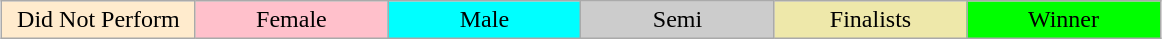<table class="wikitable" style="margin:1em auto; text-align:center;">
<tr>
<td style="background:#FFEBCD;" width="15%">Did Not Perform</td>
<td style="background:pink;" width="15%">Female</td>
<td style="background:cyan;" width="15%">Male</td>
<td style="background:#CCCCCC;" width="15%">Semi</td>
<td style="background:palegoldenrod;" width="15%">Finalists</td>
<td style="background:lime;" width="15%">Winner</td>
</tr>
</table>
